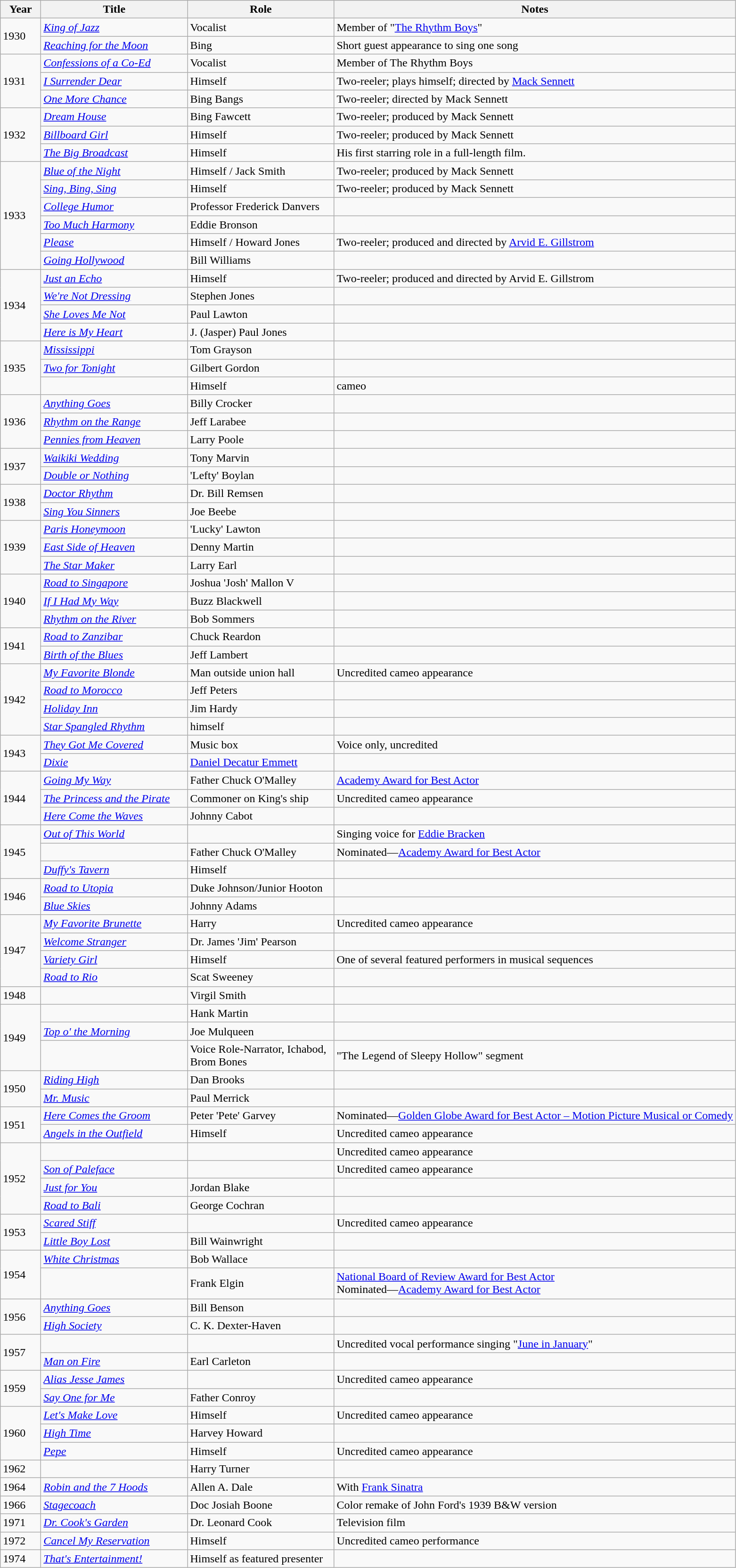<table class="wikitable sortable">
<tr>
<th style="width:50px;">Year</th>
<th style="width:200px;">Title</th>
<th style="width:200px;">Role</th>
<th class="unsortable">Notes</th>
</tr>
<tr>
<td rowspan="2">1930</td>
<td><em><a href='#'>King of Jazz</a></em></td>
<td>Vocalist</td>
<td>Member of "<a href='#'>The Rhythm Boys</a>"</td>
</tr>
<tr>
<td><em><a href='#'>Reaching for the Moon</a></em></td>
<td>Bing</td>
<td>Short guest appearance to sing one song</td>
</tr>
<tr>
<td rowspan="3">1931</td>
<td><em><a href='#'>Confessions of a Co-Ed</a></em></td>
<td>Vocalist</td>
<td>Member of The Rhythm Boys</td>
</tr>
<tr>
<td><em><a href='#'>I Surrender Dear</a></em></td>
<td>Himself</td>
<td>Two-reeler; plays himself; directed by <a href='#'>Mack Sennett</a></td>
</tr>
<tr>
<td><em><a href='#'>One More Chance</a></em></td>
<td>Bing Bangs</td>
<td>Two-reeler; directed by Mack Sennett</td>
</tr>
<tr>
<td rowspan="3">1932</td>
<td><em><a href='#'>Dream House</a></em></td>
<td>Bing Fawcett</td>
<td>Two-reeler; produced by Mack Sennett</td>
</tr>
<tr>
<td><em><a href='#'>Billboard Girl</a></em></td>
<td>Himself</td>
<td>Two-reeler; produced by Mack Sennett</td>
</tr>
<tr>
<td><em><a href='#'>The Big Broadcast</a></em></td>
<td>Himself</td>
<td>His first starring role in a full-length film.</td>
</tr>
<tr>
<td rowspan="6">1933</td>
<td><em><a href='#'>Blue of the Night</a></em></td>
<td>Himself / Jack Smith</td>
<td>Two-reeler; produced by Mack Sennett</td>
</tr>
<tr>
<td><em><a href='#'>Sing, Bing, Sing</a></em></td>
<td>Himself</td>
<td>Two-reeler; produced by Mack Sennett</td>
</tr>
<tr>
<td><em><a href='#'>College Humor</a></em></td>
<td>Professor Frederick Danvers</td>
<td></td>
</tr>
<tr>
<td><em><a href='#'>Too Much Harmony</a></em></td>
<td>Eddie Bronson</td>
<td></td>
</tr>
<tr>
<td><em><a href='#'>Please</a></em></td>
<td>Himself / Howard Jones</td>
<td>Two-reeler; produced and directed by <a href='#'>Arvid E. Gillstrom</a></td>
</tr>
<tr>
<td><em><a href='#'>Going Hollywood</a></em></td>
<td>Bill Williams</td>
<td></td>
</tr>
<tr>
<td rowspan="4">1934</td>
<td><em><a href='#'>Just an Echo</a></em></td>
<td>Himself</td>
<td>Two-reeler; produced and directed by Arvid E. Gillstrom</td>
</tr>
<tr>
<td><em><a href='#'>We're Not Dressing</a></em></td>
<td>Stephen Jones</td>
<td></td>
</tr>
<tr>
<td><em><a href='#'>She Loves Me Not</a></em></td>
<td>Paul Lawton</td>
<td></td>
</tr>
<tr>
<td><em><a href='#'>Here is My Heart</a></em></td>
<td>J. (Jasper) Paul Jones</td>
<td></td>
</tr>
<tr>
<td rowspan="3">1935</td>
<td><em><a href='#'>Mississippi</a></em></td>
<td>Tom Grayson</td>
<td></td>
</tr>
<tr>
<td><em><a href='#'>Two for Tonight</a></em></td>
<td>Gilbert Gordon</td>
<td></td>
</tr>
<tr>
<td><em></em></td>
<td>Himself</td>
<td>cameo</td>
</tr>
<tr>
<td rowspan="3">1936</td>
<td><em><a href='#'>Anything Goes</a></em></td>
<td>Billy Crocker</td>
<td></td>
</tr>
<tr>
<td><em><a href='#'>Rhythm on the Range</a></em></td>
<td>Jeff Larabee</td>
<td></td>
</tr>
<tr>
<td><em><a href='#'>Pennies from Heaven</a></em></td>
<td>Larry Poole</td>
<td></td>
</tr>
<tr>
<td rowspan="2">1937</td>
<td><em><a href='#'>Waikiki Wedding</a></em></td>
<td>Tony Marvin</td>
<td></td>
</tr>
<tr>
<td><em><a href='#'>Double or Nothing</a></em></td>
<td>'Lefty' Boylan</td>
<td></td>
</tr>
<tr>
<td rowspan="2">1938</td>
<td><em><a href='#'>Doctor Rhythm</a></em></td>
<td>Dr. Bill Remsen</td>
<td></td>
</tr>
<tr>
<td><em><a href='#'>Sing You Sinners</a></em></td>
<td>Joe Beebe</td>
<td></td>
</tr>
<tr>
<td rowspan="3">1939</td>
<td><em><a href='#'>Paris Honeymoon</a></em></td>
<td>'Lucky' Lawton</td>
<td></td>
</tr>
<tr>
<td><em><a href='#'>East Side of Heaven</a></em></td>
<td>Denny Martin</td>
<td></td>
</tr>
<tr>
<td><em><a href='#'>The Star Maker</a></em></td>
<td>Larry Earl</td>
<td></td>
</tr>
<tr>
<td rowspan="3">1940</td>
<td><em><a href='#'>Road to Singapore</a></em></td>
<td>Joshua 'Josh' Mallon V</td>
<td></td>
</tr>
<tr>
<td><em><a href='#'>If I Had My Way</a></em></td>
<td>Buzz Blackwell</td>
<td></td>
</tr>
<tr>
<td><em><a href='#'>Rhythm on the River</a></em></td>
<td>Bob Sommers</td>
<td></td>
</tr>
<tr>
<td rowspan="2">1941</td>
<td><em><a href='#'>Road to Zanzibar</a></em></td>
<td>Chuck Reardon</td>
<td></td>
</tr>
<tr>
<td><em><a href='#'>Birth of the Blues</a></em></td>
<td>Jeff Lambert</td>
<td></td>
</tr>
<tr>
<td rowspan="4">1942</td>
<td><em><a href='#'>My Favorite Blonde</a></em></td>
<td>Man outside union hall</td>
<td>Uncredited cameo appearance</td>
</tr>
<tr>
<td><em><a href='#'>Road to Morocco</a></em></td>
<td>Jeff Peters</td>
<td></td>
</tr>
<tr>
<td><em><a href='#'>Holiday Inn</a></em></td>
<td>Jim Hardy</td>
<td></td>
</tr>
<tr>
<td><em><a href='#'>Star Spangled Rhythm</a></em></td>
<td>himself</td>
<td></td>
</tr>
<tr>
<td rowspan="2">1943</td>
<td><em><a href='#'>They Got Me Covered</a></em></td>
<td>Music box</td>
<td>Voice only, uncredited</td>
</tr>
<tr>
<td><em><a href='#'>Dixie</a></em></td>
<td><a href='#'>Daniel Decatur Emmett</a></td>
<td></td>
</tr>
<tr>
<td rowspan="3">1944</td>
<td><em><a href='#'>Going My Way</a></em></td>
<td>Father Chuck O'Malley</td>
<td><a href='#'>Academy Award for Best Actor</a></td>
</tr>
<tr>
<td><em><a href='#'>The Princess and the Pirate</a></em></td>
<td>Commoner on King's ship</td>
<td>Uncredited cameo appearance</td>
</tr>
<tr>
<td><em><a href='#'>Here Come the Waves</a></em></td>
<td>Johnny Cabot</td>
<td></td>
</tr>
<tr>
<td rowspan="3">1945</td>
<td><em><a href='#'>Out of This World</a></em></td>
<td></td>
<td>Singing voice for <a href='#'>Eddie Bracken</a></td>
</tr>
<tr>
<td><em></em></td>
<td>Father Chuck O'Malley</td>
<td>Nominated—<a href='#'>Academy Award for Best Actor</a></td>
</tr>
<tr>
<td><em><a href='#'>Duffy's Tavern</a></em></td>
<td>Himself</td>
<td></td>
</tr>
<tr>
<td rowspan="2">1946</td>
<td><em><a href='#'>Road to Utopia</a></em></td>
<td>Duke Johnson/Junior Hooton</td>
<td></td>
</tr>
<tr>
<td><em><a href='#'>Blue Skies</a></em></td>
<td>Johnny Adams</td>
<td></td>
</tr>
<tr>
<td rowspan="4">1947</td>
<td><em><a href='#'>My Favorite Brunette</a></em></td>
<td>Harry</td>
<td>Uncredited cameo appearance</td>
</tr>
<tr>
<td><em><a href='#'>Welcome Stranger</a></em></td>
<td>Dr. James 'Jim' Pearson</td>
<td></td>
</tr>
<tr>
<td><em><a href='#'>Variety Girl</a></em></td>
<td>Himself</td>
<td>One of several featured performers in musical sequences</td>
</tr>
<tr>
<td><em><a href='#'>Road to Rio</a></em></td>
<td>Scat Sweeney</td>
<td></td>
</tr>
<tr>
<td>1948</td>
<td><em></em></td>
<td>Virgil Smith</td>
<td></td>
</tr>
<tr>
<td rowspan="3">1949</td>
<td><em></em></td>
<td>Hank Martin</td>
<td></td>
</tr>
<tr>
<td><em><a href='#'>Top o' the Morning</a></em></td>
<td>Joe Mulqueen</td>
<td></td>
</tr>
<tr>
<td><em></em></td>
<td>Voice Role-Narrator, Ichabod, Brom Bones</td>
<td>"The Legend of Sleepy Hollow" segment</td>
</tr>
<tr>
<td rowspan="2">1950</td>
<td><em><a href='#'>Riding High</a></em></td>
<td>Dan Brooks</td>
<td></td>
</tr>
<tr>
<td><em><a href='#'>Mr. Music</a></em></td>
<td>Paul Merrick</td>
<td></td>
</tr>
<tr>
<td rowspan="2">1951</td>
<td><em><a href='#'>Here Comes the Groom</a></em></td>
<td>Peter 'Pete' Garvey</td>
<td>Nominated—<a href='#'>Golden Globe Award for Best Actor&nbsp;– Motion Picture Musical or Comedy</a></td>
</tr>
<tr>
<td><em><a href='#'>Angels in the Outfield</a></em></td>
<td>Himself</td>
<td>Uncredited cameo appearance</td>
</tr>
<tr>
<td rowspan="4">1952</td>
<td><em></em></td>
<td></td>
<td>Uncredited cameo appearance</td>
</tr>
<tr>
<td><em><a href='#'>Son of Paleface</a></em></td>
<td></td>
<td>Uncredited cameo appearance</td>
</tr>
<tr>
<td><em><a href='#'>Just for You</a></em></td>
<td>Jordan Blake</td>
<td></td>
</tr>
<tr>
<td><em><a href='#'>Road to Bali</a></em></td>
<td>George Cochran</td>
<td></td>
</tr>
<tr>
<td rowspan="2">1953</td>
<td><em><a href='#'>Scared Stiff</a></em></td>
<td></td>
<td>Uncredited cameo appearance</td>
</tr>
<tr>
<td><em><a href='#'>Little Boy Lost</a></em></td>
<td>Bill Wainwright</td>
<td></td>
</tr>
<tr>
<td rowspan="2">1954</td>
<td><em><a href='#'>White Christmas</a></em></td>
<td>Bob Wallace</td>
<td></td>
</tr>
<tr>
<td><em></em></td>
<td>Frank Elgin</td>
<td><a href='#'>National Board of Review Award for Best Actor</a><br>Nominated—<a href='#'>Academy Award for Best Actor</a></td>
</tr>
<tr>
<td rowspan="2">1956</td>
<td><em><a href='#'>Anything Goes</a></em></td>
<td>Bill Benson</td>
<td></td>
</tr>
<tr>
<td><em><a href='#'>High Society</a></em></td>
<td>C. K. Dexter-Haven</td>
<td></td>
</tr>
<tr>
<td rowspan="2">1957</td>
<td><em></em></td>
<td></td>
<td>Uncredited vocal performance singing "<a href='#'>June in January</a>"</td>
</tr>
<tr>
<td><em><a href='#'>Man on Fire</a></em></td>
<td>Earl Carleton</td>
<td></td>
</tr>
<tr>
<td rowspan="2">1959</td>
<td><em><a href='#'>Alias Jesse James</a></em></td>
<td></td>
<td>Uncredited cameo appearance</td>
</tr>
<tr>
<td><em><a href='#'>Say One for Me</a></em></td>
<td>Father Conroy</td>
<td></td>
</tr>
<tr>
<td rowspan="3">1960</td>
<td><em><a href='#'>Let's Make Love</a></em></td>
<td>Himself</td>
<td>Uncredited cameo appearance</td>
</tr>
<tr>
<td><em><a href='#'>High Time</a></em></td>
<td>Harvey Howard</td>
<td></td>
</tr>
<tr>
<td><em><a href='#'>Pepe</a></em></td>
<td>Himself</td>
<td>Uncredited cameo appearance</td>
</tr>
<tr>
<td>1962</td>
<td><em></em></td>
<td>Harry Turner</td>
<td></td>
</tr>
<tr>
<td>1964</td>
<td><em><a href='#'>Robin and the 7 Hoods</a></em></td>
<td>Allen A. Dale</td>
<td>With <a href='#'>Frank Sinatra</a></td>
</tr>
<tr>
<td>1966</td>
<td><em><a href='#'>Stagecoach</a></em></td>
<td>Doc Josiah Boone</td>
<td>Color remake of John Ford's 1939 B&W version</td>
</tr>
<tr>
<td>1971</td>
<td><em><a href='#'>Dr. Cook's Garden</a></em></td>
<td>Dr. Leonard Cook</td>
<td>Television film</td>
</tr>
<tr>
<td>1972</td>
<td><em><a href='#'>Cancel My Reservation</a></em></td>
<td>Himself</td>
<td>Uncredited cameo performance</td>
</tr>
<tr>
<td>1974</td>
<td><em><a href='#'>That's Entertainment!</a></em></td>
<td>Himself as featured presenter</td>
<td></td>
</tr>
</table>
